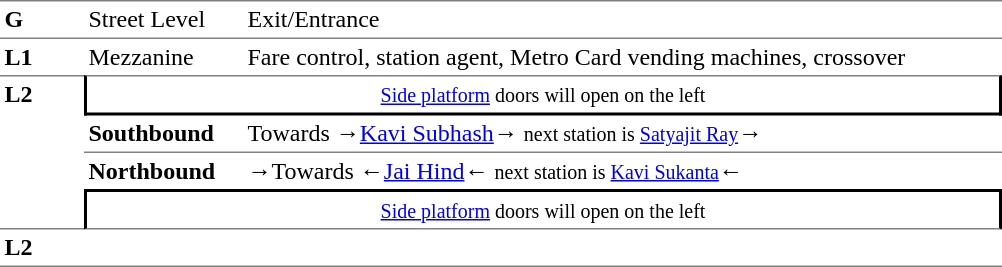<table border="0" cellspacing="0" cellpadding="3">
<tr>
<td width="50" valign="top" style="border-bottom:solid 1px gray;border-top:solid 1px gray;"><strong>G</strong></td>
<td width="100" valign="top" style="border-top:solid 1px gray;border-bottom:solid 1px gray;">Street Level</td>
<td width="500" valign="top" style="border-top:solid 1px gray;border-bottom:solid 1px gray;">Exit/Entrance</td>
</tr>
<tr>
<td valign="top"><strong>L1</strong></td>
<td valign="top">Mezzanine</td>
<td valign="top">Fare control, station agent, Metro Card vending machines, crossover<br></td>
</tr>
<tr>
<td rowspan="4" width="50" valign="top" style="border-top:solid 1px gray;border-bottom:solid 1px gray;"><strong>L2</strong></td>
<td colspan="2" style="border-top:solid 1px gray;border-right:solid 2px black;border-left:solid 2px black;border-bottom:solid 2px black;text-align:center;"><small><a href='#'>Side platform</a>  doors will open on the left </small></td>
</tr>
<tr>
<td width="100" style="border-bottom:solid 1px gray;"><strong>Southbound</strong></td>
<td width="500" style="border-bottom:solid 1px gray;">Towards →<a href='#'>Kavi Subhash</a>→ <small>next station is <a href='#'>Satyajit Ray</a></small>→</td>
</tr>
<tr>
<td><strong>Northbound</strong></td>
<td><span>→</span>Towards ←<a href='#'>Jai Hind</a>← <small>next station is <a href='#'>Kavi Sukanta</a></small>←</td>
</tr>
<tr>
<td colspan="2" style="border-top:solid 2px black;border-right:solid 2px black;border-left:solid 2px black;border-bottom:solid 1px gray;text-align:center;"><small><a href='#'>Side platform</a> doors will open on the left </small></td>
</tr>
<tr>
<td rowspan="2" width="50" valign="top" style="border-bottom:solid 1px gray;"><strong>L2</strong></td>
<td width="100" style="border-bottom:solid 1px gray;"></td>
<td width="500" style="border-bottom:solid 1px gray;"></td>
</tr>
<tr>
</tr>
</table>
